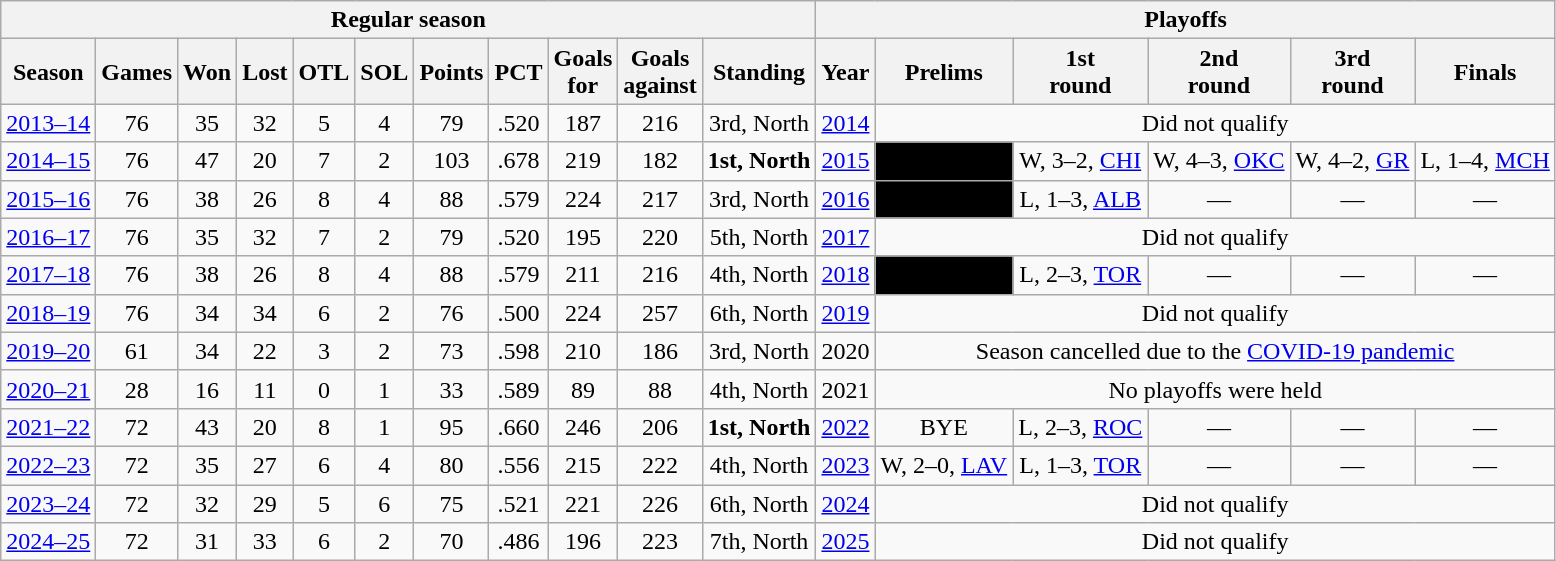<table class="wikitable" style="text-align:center; font-size:100%">
<tr>
<th colspan=11>Regular season</th>
<th colspan=6>Playoffs</th>
</tr>
<tr>
<th>Season</th>
<th>Games</th>
<th>Won</th>
<th>Lost</th>
<th>OTL</th>
<th>SOL</th>
<th>Points</th>
<th>PCT</th>
<th>Goals<br>for</th>
<th>Goals<br>against</th>
<th>Standing</th>
<th>Year</th>
<th>Prelims</th>
<th>1st<br>round</th>
<th>2nd<br>round</th>
<th>3rd<br>round</th>
<th>Finals</th>
</tr>
<tr>
<td><a href='#'>2013–14</a></td>
<td>76</td>
<td>35</td>
<td>32</td>
<td>5</td>
<td>4</td>
<td>79</td>
<td>.520</td>
<td>187</td>
<td>216</td>
<td>3rd, North</td>
<td><a href='#'>2014</a></td>
<td colspan="5">Did not qualify</td>
</tr>
<tr>
<td><a href='#'>2014–15</a></td>
<td>76</td>
<td>47</td>
<td>20</td>
<td>7</td>
<td>2</td>
<td>103</td>
<td>.678</td>
<td>219</td>
<td>182</td>
<td><strong>1st, North</strong></td>
<td><a href='#'>2015</a></td>
<td bgcolor=#000000>—</td>
<td>W, 3–2, <a href='#'>CHI</a></td>
<td>W, 4–3, <a href='#'>OKC</a></td>
<td>W, 4–2, <a href='#'>GR</a></td>
<td>L, 1–4, <a href='#'>MCH</a></td>
</tr>
<tr>
<td><a href='#'>2015–16</a></td>
<td>76</td>
<td>38</td>
<td>26</td>
<td>8</td>
<td>4</td>
<td>88</td>
<td>.579</td>
<td>224</td>
<td>217</td>
<td>3rd, North</td>
<td><a href='#'>2016</a></td>
<td bgcolor=#000000>—</td>
<td>L, 1–3, <a href='#'>ALB</a></td>
<td>—</td>
<td>—</td>
<td>—</td>
</tr>
<tr>
<td><a href='#'>2016–17</a></td>
<td>76</td>
<td>35</td>
<td>32</td>
<td>7</td>
<td>2</td>
<td>79</td>
<td>.520</td>
<td>195</td>
<td>220</td>
<td>5th, North</td>
<td><a href='#'>2017</a></td>
<td colspan="5">Did not qualify</td>
</tr>
<tr>
<td><a href='#'>2017–18</a></td>
<td>76</td>
<td>38</td>
<td>26</td>
<td>8</td>
<td>4</td>
<td>88</td>
<td>.579</td>
<td>211</td>
<td>216</td>
<td>4th, North</td>
<td><a href='#'>2018</a></td>
<td bgcolor=#000000>—</td>
<td>L, 2–3, <a href='#'>TOR</a></td>
<td>—</td>
<td>—</td>
<td>—</td>
</tr>
<tr>
<td><a href='#'>2018–19</a></td>
<td>76</td>
<td>34</td>
<td>34</td>
<td>6</td>
<td>2</td>
<td>76</td>
<td>.500</td>
<td>224</td>
<td>257</td>
<td>6th, North</td>
<td><a href='#'>2019</a></td>
<td colspan="5">Did not qualify</td>
</tr>
<tr>
<td><a href='#'>2019–20</a></td>
<td>61</td>
<td>34</td>
<td>22</td>
<td>3</td>
<td>2</td>
<td>73</td>
<td>.598</td>
<td>210</td>
<td>186</td>
<td>3rd, North</td>
<td>2020</td>
<td colspan="5">Season cancelled due to the <a href='#'>COVID-19 pandemic</a></td>
</tr>
<tr>
<td><a href='#'>2020–21</a></td>
<td>28</td>
<td>16</td>
<td>11</td>
<td>0</td>
<td>1</td>
<td>33</td>
<td>.589</td>
<td>89</td>
<td>88</td>
<td>4th, North</td>
<td>2021</td>
<td colspan="5">No playoffs were held</td>
</tr>
<tr>
<td><a href='#'>2021–22</a></td>
<td>72</td>
<td>43</td>
<td>20</td>
<td>8</td>
<td>1</td>
<td>95</td>
<td>.660</td>
<td>246</td>
<td>206</td>
<td><strong>1st, North</strong></td>
<td><a href='#'>2022</a></td>
<td>BYE</td>
<td>L, 2–3, <a href='#'>ROC</a></td>
<td>—</td>
<td>—</td>
<td>—</td>
</tr>
<tr>
<td><a href='#'>2022–23</a></td>
<td>72</td>
<td>35</td>
<td>27</td>
<td>6</td>
<td>4</td>
<td>80</td>
<td>.556</td>
<td>215</td>
<td>222</td>
<td>4th, North</td>
<td><a href='#'>2023</a></td>
<td>W, 2–0, <a href='#'>LAV</a></td>
<td>L, 1–3, <a href='#'>TOR</a></td>
<td>—</td>
<td>—</td>
<td>—</td>
</tr>
<tr>
<td><a href='#'>2023–24</a></td>
<td>72</td>
<td>32</td>
<td>29</td>
<td>5</td>
<td>6</td>
<td>75</td>
<td>.521</td>
<td>221</td>
<td>226</td>
<td>6th, North</td>
<td><a href='#'>2024</a></td>
<td colspan="5">Did not qualify</td>
</tr>
<tr>
<td><a href='#'>2024–25</a></td>
<td>72</td>
<td>31</td>
<td>33</td>
<td>6</td>
<td>2</td>
<td>70</td>
<td>.486</td>
<td>196</td>
<td>223</td>
<td>7th, North</td>
<td><a href='#'>2025</a></td>
<td colspan="5">Did not qualify</td>
</tr>
</table>
